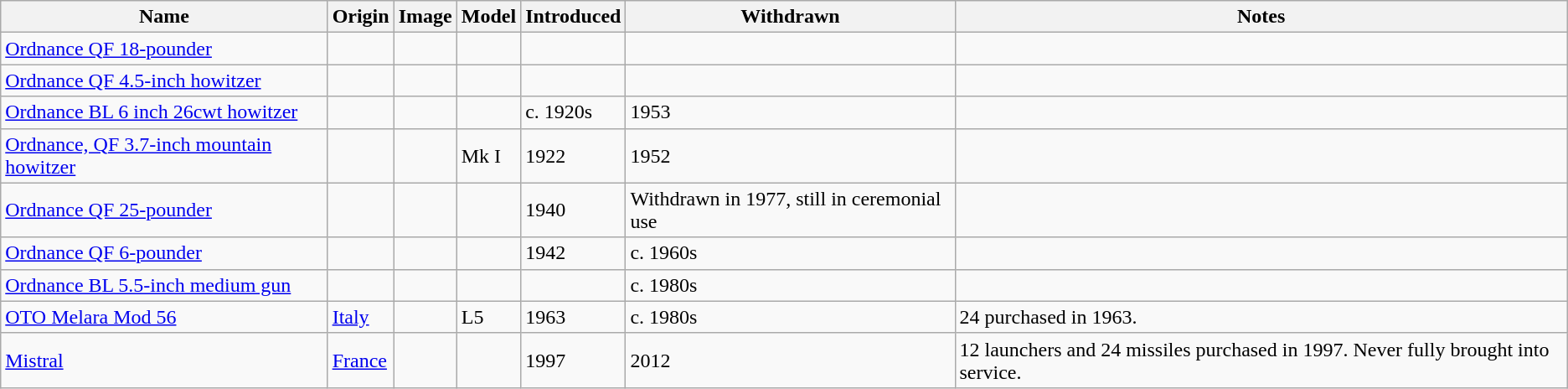<table class="wikitable">
<tr>
<th>Name</th>
<th>Origin</th>
<th>Image</th>
<th>Model</th>
<th>Introduced</th>
<th>Withdrawn</th>
<th>Notes</th>
</tr>
<tr>
<td><a href='#'>Ordnance QF 18-pounder</a></td>
<td></td>
<td></td>
<td></td>
<td></td>
<td></td>
<td></td>
</tr>
<tr>
<td><a href='#'>Ordnance QF 4.5-inch howitzer</a></td>
<td></td>
<td></td>
<td></td>
<td></td>
<td></td>
<td></td>
</tr>
<tr>
<td><a href='#'>Ordnance BL 6 inch 26cwt howitzer</a></td>
<td></td>
<td></td>
<td></td>
<td>c. 1920s</td>
<td>1953</td>
<td></td>
</tr>
<tr>
<td><a href='#'>Ordnance, QF 3.7-inch mountain howitzer</a></td>
<td></td>
<td></td>
<td>Mk I</td>
<td>1922</td>
<td>1952</td>
<td></td>
</tr>
<tr>
<td><a href='#'>Ordnance QF 25-pounder</a></td>
<td></td>
<td></td>
<td></td>
<td>1940</td>
<td>Withdrawn in 1977, still in ceremonial use</td>
<td></td>
</tr>
<tr>
<td><a href='#'>Ordnance QF 6-pounder</a></td>
<td></td>
<td></td>
<td></td>
<td>1942</td>
<td>c. 1960s</td>
<td></td>
</tr>
<tr>
<td><a href='#'>Ordnance BL 5.5-inch medium gun</a></td>
<td></td>
<td></td>
<td></td>
<td></td>
<td>c. 1980s</td>
<td></td>
</tr>
<tr>
<td><a href='#'>OTO Melara Mod 56</a></td>
<td> <a href='#'>Italy</a></td>
<td></td>
<td>L5</td>
<td>1963</td>
<td>c. 1980s</td>
<td>24 purchased in 1963. </td>
</tr>
<tr>
<td><a href='#'>Mistral</a></td>
<td> <a href='#'>France</a></td>
<td></td>
<td></td>
<td>1997</td>
<td>2012</td>
<td>12 launchers and 24 missiles purchased in 1997. Never fully brought into service. </td>
</tr>
</table>
